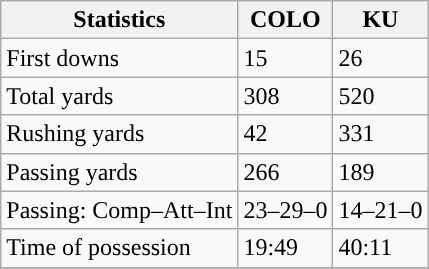<table class="wikitable" style="float: left;">
<tr>
<th>Statistics</th>
<th>COLO</th>
<th>KU</th>
</tr>
<tr>
<td>First downs</td>
<td>15</td>
<td>26</td>
</tr>
<tr>
<td>Total yards</td>
<td>308</td>
<td>520</td>
</tr>
<tr>
<td>Rushing yards</td>
<td>42</td>
<td>331</td>
</tr>
<tr>
<td>Passing yards</td>
<td>266</td>
<td>189</td>
</tr>
<tr>
<td>Passing: Comp–Att–Int</td>
<td>23–29–0</td>
<td>14–21–0</td>
</tr>
<tr>
<td>Time of possession</td>
<td>19:49</td>
<td>40:11</td>
</tr>
<tr>
</tr>
</table>
